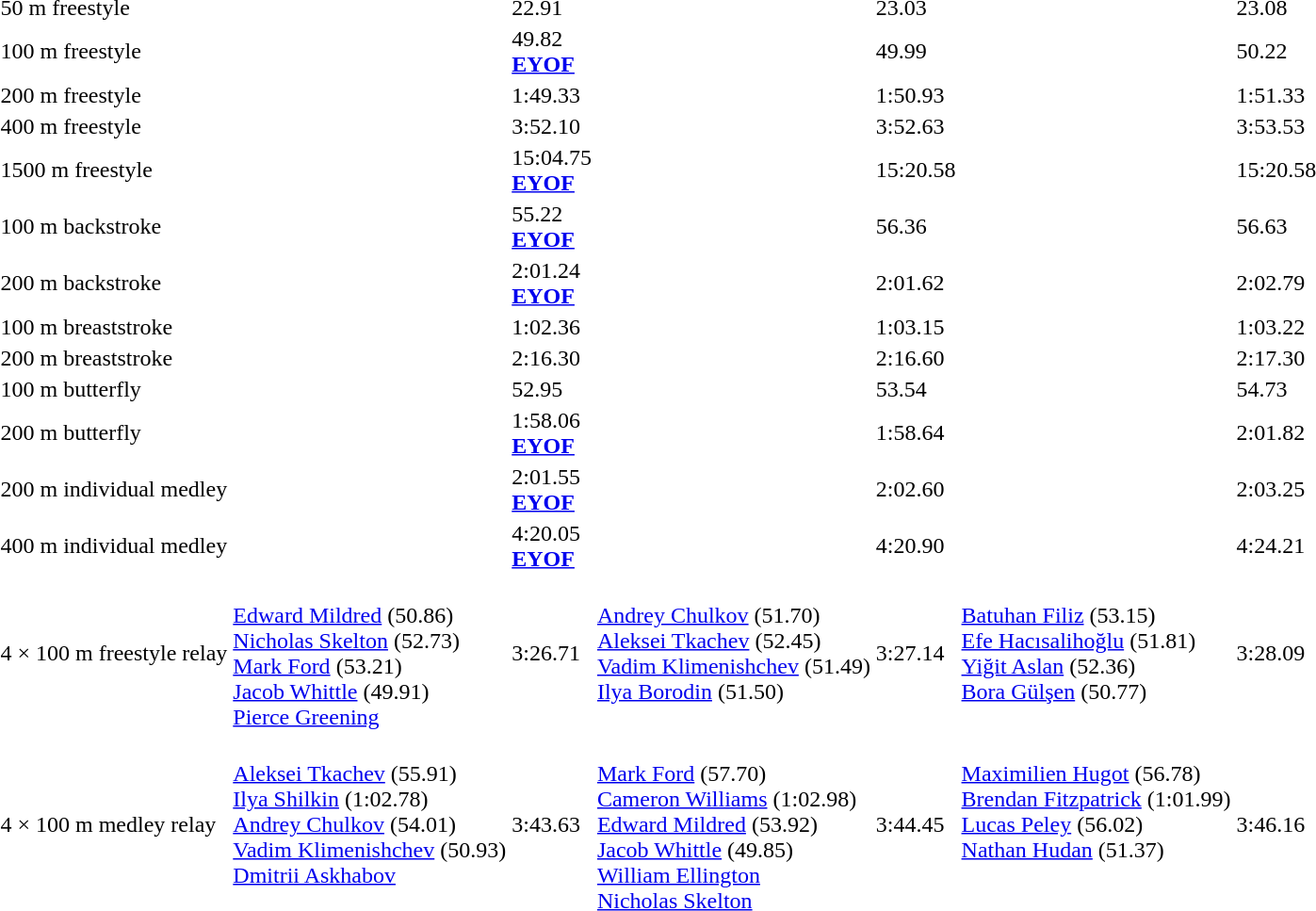<table>
<tr>
<td>50 m freestyle</td>
<td></td>
<td>22.91</td>
<td></td>
<td>23.03</td>
<td></td>
<td>23.08</td>
</tr>
<tr>
<td>100 m freestyle</td>
<td></td>
<td>49.82<br><strong><a href='#'>EYOF</a></strong></td>
<td></td>
<td>49.99</td>
<td></td>
<td>50.22</td>
</tr>
<tr>
<td>200 m freestyle</td>
<td></td>
<td>1:49.33</td>
<td></td>
<td>1:50.93</td>
<td></td>
<td>1:51.33</td>
</tr>
<tr>
<td>400 m freestyle</td>
<td></td>
<td>3:52.10</td>
<td></td>
<td>3:52.63</td>
<td></td>
<td>3:53.53</td>
</tr>
<tr>
<td>1500 m freestyle</td>
<td></td>
<td>15:04.75<br><strong><a href='#'>EYOF</a></strong></td>
<td></td>
<td>15:20.58</td>
<td></td>
<td>15:20.58</td>
</tr>
<tr>
<td>100 m backstroke</td>
<td></td>
<td>55.22<br><strong><a href='#'>EYOF</a></strong></td>
<td></td>
<td>56.36</td>
<td></td>
<td>56.63</td>
</tr>
<tr>
<td>200 m backstroke</td>
<td></td>
<td>2:01.24<br><strong><a href='#'>EYOF</a></strong></td>
<td></td>
<td>2:01.62</td>
<td></td>
<td>2:02.79</td>
</tr>
<tr>
<td>100 m breaststroke</td>
<td></td>
<td>1:02.36</td>
<td></td>
<td>1:03.15</td>
<td></td>
<td>1:03.22</td>
</tr>
<tr>
<td>200 m breaststroke</td>
<td></td>
<td>2:16.30</td>
<td></td>
<td>2:16.60</td>
<td></td>
<td>2:17.30</td>
</tr>
<tr>
<td>100 m butterfly</td>
<td></td>
<td>52.95</td>
<td></td>
<td>53.54</td>
<td></td>
<td>54.73</td>
</tr>
<tr>
<td>200 m butterfly</td>
<td></td>
<td>1:58.06<br><strong><a href='#'>EYOF</a></strong></td>
<td></td>
<td>1:58.64</td>
<td></td>
<td>2:01.82</td>
</tr>
<tr>
<td>200 m individual medley</td>
<td></td>
<td>2:01.55<br><strong><a href='#'>EYOF</a></strong></td>
<td></td>
<td>2:02.60</td>
<td></td>
<td>2:03.25</td>
</tr>
<tr>
<td>400 m individual medley</td>
<td></td>
<td>4:20.05<br><strong><a href='#'>EYOF</a></strong></td>
<td></td>
<td>4:20.90</td>
<td></td>
<td>4:24.21</td>
</tr>
<tr>
<td>4 × 100 m freestyle relay</td>
<td><br><a href='#'>Edward Mildred</a> (50.86)<br><a href='#'>Nicholas Skelton</a> (52.73)<br><a href='#'>Mark Ford</a> (53.21)<br><a href='#'>Jacob Whittle</a> (49.91)<br><a href='#'>Pierce Greening</a></td>
<td>3:26.71</td>
<td valign="top"><br><a href='#'>Andrey Chulkov</a> (51.70)<br><a href='#'>Aleksei Tkachev</a> (52.45)<br><a href='#'>Vadim Klimenishchev</a> (51.49)<br><a href='#'>Ilya Borodin</a> (51.50)</td>
<td>3:27.14</td>
<td valign="top"><br><a href='#'>Batuhan Filiz</a> (53.15)<br><a href='#'>Efe Hacısalihoğlu</a> (51.81)<br><a href='#'>Yiğit Aslan</a> (52.36)<br><a href='#'>Bora Gülşen</a> (50.77)</td>
<td>3:28.09</td>
</tr>
<tr>
<td>4 × 100 m medley relay</td>
<td valign="top"><br><a href='#'>Aleksei Tkachev</a> (55.91)<br><a href='#'>Ilya Shilkin</a> (1:02.78)<br><a href='#'>Andrey Chulkov</a> (54.01)<br><a href='#'>Vadim Klimenishchev</a> (50.93)<br><a href='#'>Dmitrii Askhabov</a></td>
<td>3:43.63</td>
<td><br><a href='#'>Mark Ford</a> (57.70)<br><a href='#'>Cameron Williams</a> (1:02.98)<br><a href='#'>Edward Mildred</a> (53.92)<br><a href='#'>Jacob Whittle</a> (49.85)<br><a href='#'>William Ellington</a><br><a href='#'>Nicholas Skelton</a></td>
<td>3:44.45</td>
<td valign="top"><br><a href='#'>Maximilien Hugot</a> (56.78)<br><a href='#'>Brendan Fitzpatrick</a> (1:01.99)<br><a href='#'>Lucas Peley</a> (56.02)<br><a href='#'>Nathan Hudan</a> (51.37)</td>
<td>3:46.16</td>
</tr>
</table>
